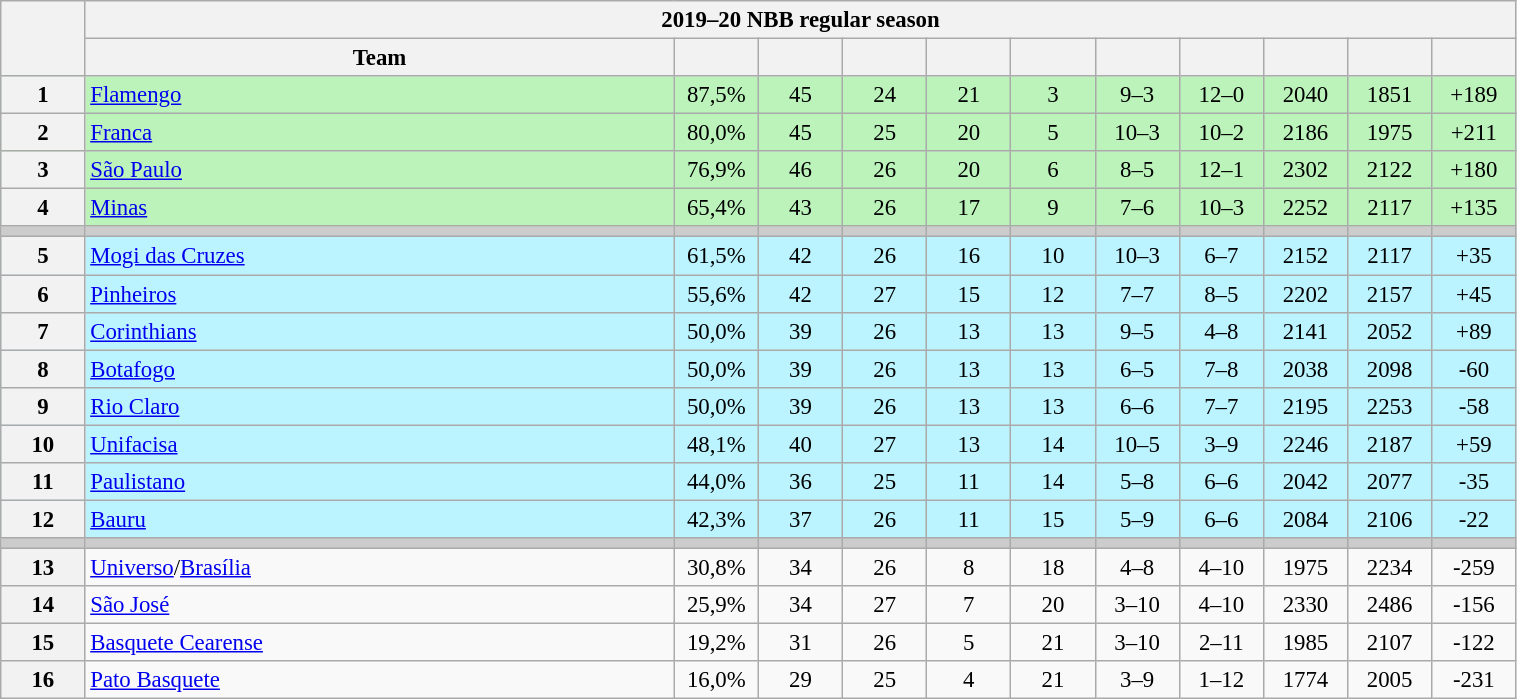<table class="wikitable" width="80%" style="font-size:95%; text-align:center">
<tr>
<th rowspan="2" width="5%"></th>
<th colspan="11" style="text-align:center"><strong>2019–20 NBB regular season</strong></th>
</tr>
<tr>
<th width="35%">Team</th>
<th width="5%"></th>
<th width="5%"></th>
<th width="5%"></th>
<th width="5%"></th>
<th width="5%"></th>
<th width="5%"></th>
<th width="5%"></th>
<th width="5%"></th>
<th width="5%"></th>
<th width="5%"></th>
</tr>
<tr style="background-color:#BBF3BB;">
<th>1</th>
<td style="text-align:left;"><a href='#'>Flamengo</a></td>
<td>87,5%</td>
<td>45</td>
<td>24</td>
<td>21</td>
<td>3</td>
<td>9–3</td>
<td>12–0</td>
<td>2040</td>
<td>1851</td>
<td>+189</td>
</tr>
<tr style="background-color:#BBF3BB;">
<th>2</th>
<td style="text-align:left;"><a href='#'>Franca</a></td>
<td>80,0%</td>
<td>45</td>
<td>25</td>
<td>20</td>
<td>5</td>
<td>10–3</td>
<td>10–2</td>
<td>2186</td>
<td>1975</td>
<td>+211</td>
</tr>
<tr style="background-color:#BBF3BB;">
<th>3</th>
<td style="text-align:left;"><a href='#'>São Paulo</a></td>
<td>76,9%</td>
<td>46</td>
<td>26</td>
<td>20</td>
<td>6</td>
<td>8–5</td>
<td>12–1</td>
<td>2302</td>
<td>2122</td>
<td>+180</td>
</tr>
<tr style="background-color:#BBF3BB;">
<th>4</th>
<td style="text-align:left;"><a href='#'>Minas</a></td>
<td>65,4%</td>
<td>43</td>
<td>26</td>
<td>17</td>
<td>9</td>
<td>7–6</td>
<td>10–3</td>
<td>2252</td>
<td>2117</td>
<td>+135</td>
</tr>
<tr style="background-color:#CCCCCC">
<td></td>
<td></td>
<td></td>
<td></td>
<td></td>
<td></td>
<td></td>
<td></td>
<td></td>
<td></td>
<td></td>
<td></td>
</tr>
<tr style="background-color:#BBF3FF;">
<th>5</th>
<td style="text-align:left;"><a href='#'>Mogi das Cruzes</a></td>
<td>61,5%</td>
<td>42</td>
<td>26</td>
<td>16</td>
<td>10</td>
<td>10–3</td>
<td>6–7</td>
<td>2152</td>
<td>2117</td>
<td>+35</td>
</tr>
<tr style="background-color:#BBF3FF;">
<th>6</th>
<td style="text-align:left;"><a href='#'>Pinheiros</a></td>
<td>55,6%</td>
<td>42</td>
<td>27</td>
<td>15</td>
<td>12</td>
<td>7–7</td>
<td>8–5</td>
<td>2202</td>
<td>2157</td>
<td>+45</td>
</tr>
<tr style="background-color:#BBF3FF;">
<th>7</th>
<td style="text-align:left;"><a href='#'>Corinthians</a></td>
<td>50,0%</td>
<td>39</td>
<td>26</td>
<td>13</td>
<td>13</td>
<td>9–5</td>
<td>4–8</td>
<td>2141</td>
<td>2052</td>
<td>+89</td>
</tr>
<tr style="background-color:#BBF3FF;">
<th>8</th>
<td style="text-align:left;"><a href='#'>Botafogo</a></td>
<td>50,0%</td>
<td>39</td>
<td>26</td>
<td>13</td>
<td>13</td>
<td>6–5</td>
<td>7–8</td>
<td>2038</td>
<td>2098</td>
<td>-60</td>
</tr>
<tr style="background-color:#BBF3FF;">
<th>9</th>
<td style="text-align:left;"><a href='#'>Rio Claro</a></td>
<td>50,0%</td>
<td>39</td>
<td>26</td>
<td>13</td>
<td>13</td>
<td>6–6</td>
<td>7–7</td>
<td>2195</td>
<td>2253</td>
<td>-58</td>
</tr>
<tr style="background-color:#BBF3FF;">
<th>10</th>
<td style="text-align:left;"><a href='#'>Unifacisa</a></td>
<td>48,1%</td>
<td>40</td>
<td>27</td>
<td>13</td>
<td>14</td>
<td>10–5</td>
<td>3–9</td>
<td>2246</td>
<td>2187</td>
<td>+59</td>
</tr>
<tr style="background-color:#BBF3FF;">
<th>11</th>
<td style="text-align:left;"><a href='#'>Paulistano</a></td>
<td>44,0%</td>
<td>36</td>
<td>25</td>
<td>11</td>
<td>14</td>
<td>5–8</td>
<td>6–6</td>
<td>2042</td>
<td>2077</td>
<td>-35</td>
</tr>
<tr style="background-color:#BBF3FF;">
<th>12</th>
<td style="text-align:left;"><a href='#'>Bauru</a></td>
<td>42,3%</td>
<td>37</td>
<td>26</td>
<td>11</td>
<td>15</td>
<td>5–9</td>
<td>6–6</td>
<td>2084</td>
<td>2106</td>
<td>-22</td>
</tr>
<tr style="background-color:#CCCCCC">
<td></td>
<td></td>
<td></td>
<td></td>
<td></td>
<td></td>
<td></td>
<td></td>
<td></td>
<td></td>
<td></td>
<td></td>
</tr>
<tr>
<th>13</th>
<td style="text-align:left;"><a href='#'>Universo</a>/<a href='#'>Brasília</a></td>
<td>30,8%</td>
<td>34</td>
<td>26</td>
<td>8</td>
<td>18</td>
<td>4–8</td>
<td>4–10</td>
<td>1975</td>
<td>2234</td>
<td>-259</td>
</tr>
<tr>
<th>14</th>
<td style="text-align:left;"><a href='#'>São José</a></td>
<td>25,9%</td>
<td>34</td>
<td>27</td>
<td>7</td>
<td>20</td>
<td>3–10</td>
<td>4–10</td>
<td>2330</td>
<td>2486</td>
<td>-156</td>
</tr>
<tr>
<th>15</th>
<td style="text-align:left;"><a href='#'>Basquete Cearense</a></td>
<td>19,2%</td>
<td>31</td>
<td>26</td>
<td>5</td>
<td>21</td>
<td>3–10</td>
<td>2–11</td>
<td>1985</td>
<td>2107</td>
<td>-122</td>
</tr>
<tr>
<th>16</th>
<td style="text-align:left;"><a href='#'>Pato Basquete</a></td>
<td>16,0%</td>
<td>29</td>
<td>25</td>
<td>4</td>
<td>21</td>
<td>3–9</td>
<td>1–12</td>
<td>1774</td>
<td>2005</td>
<td>-231</td>
</tr>
</table>
